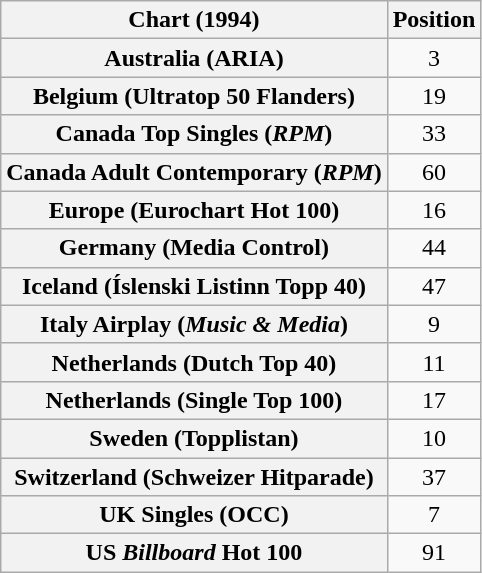<table class="wikitable sortable plainrowheaders" style="text-align:center">
<tr>
<th scope="col">Chart (1994)</th>
<th scope="col">Position</th>
</tr>
<tr>
<th scope="row">Australia (ARIA)</th>
<td>3</td>
</tr>
<tr>
<th scope="row">Belgium (Ultratop 50 Flanders)</th>
<td>19</td>
</tr>
<tr>
<th scope="row">Canada Top Singles (<em>RPM</em>)</th>
<td>33</td>
</tr>
<tr>
<th scope="row">Canada Adult Contemporary (<em>RPM</em>)</th>
<td>60</td>
</tr>
<tr>
<th scope="row">Europe (Eurochart Hot 100)</th>
<td>16</td>
</tr>
<tr>
<th scope="row">Germany (Media Control)</th>
<td>44</td>
</tr>
<tr>
<th scope="row">Iceland (Íslenski Listinn Topp 40)</th>
<td>47</td>
</tr>
<tr>
<th scope="row">Italy Airplay (<em>Music & Media</em>)</th>
<td>9</td>
</tr>
<tr>
<th scope="row">Netherlands (Dutch Top 40)</th>
<td>11</td>
</tr>
<tr>
<th scope="row">Netherlands (Single Top 100)</th>
<td>17</td>
</tr>
<tr>
<th scope="row">Sweden (Topplistan)</th>
<td>10</td>
</tr>
<tr>
<th scope="row">Switzerland (Schweizer Hitparade)</th>
<td>37</td>
</tr>
<tr>
<th scope="row">UK Singles (OCC)</th>
<td>7</td>
</tr>
<tr>
<th scope="row">US <em>Billboard</em> Hot 100</th>
<td>91</td>
</tr>
</table>
